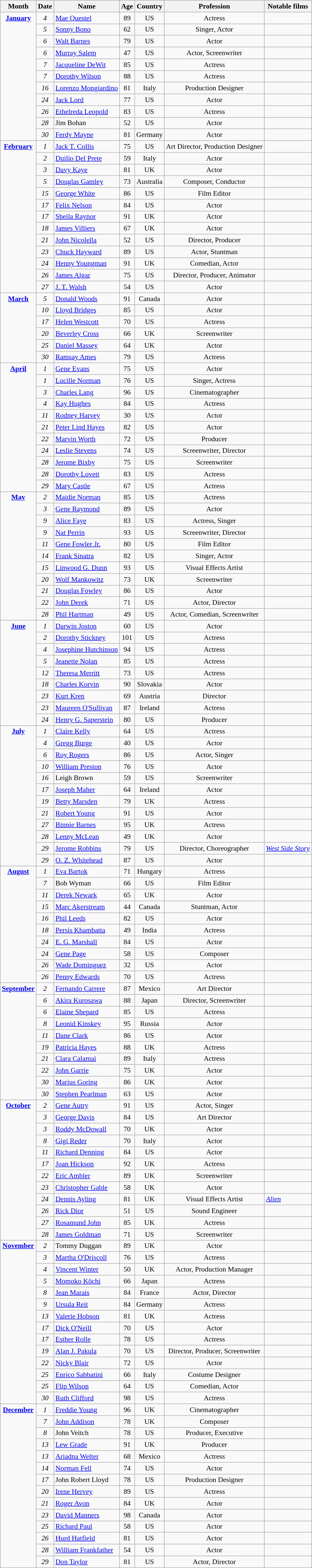<table class="wikitable sortable" style="font-size:90%;">
<tr style="background:#dae3e7; text-align:center;">
<th>Month</th>
<th>Date</th>
<th>Name</th>
<th>Age</th>
<th>Country</th>
<th>Profession</th>
<th>Notable films</th>
</tr>
<tr>
<td rowspan=11 style="text-align:center; vertical-align:top;"><strong><a href='#'>January</a></strong></td>
<td style="text-align:center;"><em>4</em></td>
<td><a href='#'>Mae Questel</a></td>
<td style="text-align:center;">89</td>
<td style="text-align:center;">US</td>
<td style="text-align:center;">Actress</td>
<td></td>
</tr>
<tr>
<td style="text-align:center;"><em>5</em></td>
<td><a href='#'>Sonny Bono</a></td>
<td style="text-align:center;">62</td>
<td style="text-align:center;">US</td>
<td style="text-align:center;">Singer, Actor</td>
<td></td>
</tr>
<tr>
<td style="text-align:center;"><em>6</em></td>
<td><a href='#'>Walt Barnes</a></td>
<td style="text-align:center;">79</td>
<td style="text-align:center;">US</td>
<td style="text-align:center;">Actor</td>
<td></td>
</tr>
<tr>
<td style="text-align:center;"><em>6</em></td>
<td><a href='#'>Murray Salem</a></td>
<td style="text-align:center;">47</td>
<td style="text-align:center;">US</td>
<td style="text-align:center;">Actor, Screenwriter</td>
<td></td>
</tr>
<tr>
<td style="text-align:center;"><em>7</em></td>
<td><a href='#'>Jacqueline DeWit</a></td>
<td style="text-align:center;">85</td>
<td style="text-align:center;">US</td>
<td style="text-align:center;">Actress</td>
<td></td>
</tr>
<tr>
<td style="text-align:center;"><em>7</em></td>
<td><a href='#'>Dorothy Wilson</a></td>
<td style="text-align:center;">88</td>
<td style="text-align:center;">US</td>
<td style="text-align:center;">Actress</td>
<td></td>
</tr>
<tr>
<td style="text-align:center;"><em>16</em></td>
<td><a href='#'>Lorenzo Mongiardino</a></td>
<td style="text-align:center;">81</td>
<td style="text-align:center;">Italy</td>
<td style="text-align:center;">Production Designer</td>
<td></td>
</tr>
<tr>
<td style="text-align:center;"><em>24</em></td>
<td><a href='#'>Jack Lord</a></td>
<td style="text-align:center;">77</td>
<td style="text-align:center;">US</td>
<td style="text-align:center;">Actor</td>
<td></td>
</tr>
<tr>
<td style="text-align:center;"><em>26</em></td>
<td><a href='#'>Ethelreda Leopold</a></td>
<td style="text-align:center;">83</td>
<td style="text-align:center;">US</td>
<td style="text-align:center;">Actress</td>
<td></td>
</tr>
<tr>
<td style="text-align:center;"><em>28</em></td>
<td>Jim Bohan</td>
<td style="text-align:center;">52</td>
<td style="text-align:center;">US</td>
<td style="text-align:center;">Actor</td>
<td></td>
</tr>
<tr>
<td style="text-align:center;"><em>30</em></td>
<td><a href='#'>Ferdy Mayne</a></td>
<td style="text-align:center;">81</td>
<td style="text-align:center;">Germany</td>
<td style="text-align:center;">Actor</td>
<td></td>
</tr>
<tr>
<td rowspan=13 style="text-align:center; vertical-align:top;"><strong><a href='#'>February</a></strong></td>
<td style="text-align:center;"><em>1</em></td>
<td><a href='#'>Jack T. Collis</a></td>
<td style="text-align:center;">75</td>
<td style="text-align:center;">US</td>
<td style="text-align:center;">Art Director, Production Designer</td>
<td></td>
</tr>
<tr>
<td style="text-align:center;"><em>2</em></td>
<td><a href='#'>Duilio Del Prete</a></td>
<td style="text-align:center;">59</td>
<td style="text-align:center;">Italy</td>
<td style="text-align:center;">Actor</td>
<td></td>
</tr>
<tr>
<td style="text-align:center;"><em>3</em></td>
<td><a href='#'>Davy Kaye</a></td>
<td style="text-align:center;">81</td>
<td style="text-align:center;">UK</td>
<td style="text-align:center;">Actor</td>
<td></td>
</tr>
<tr>
<td style="text-align:center;"><em>5</em></td>
<td><a href='#'>Douglas Gamley</a></td>
<td style="text-align:center;">73</td>
<td style="text-align:center;">Australia</td>
<td style="text-align:center;">Composer, Conductor</td>
<td></td>
</tr>
<tr>
<td style="text-align:center;"><em>15</em></td>
<td><a href='#'>George White</a></td>
<td style="text-align:center;">86</td>
<td style="text-align:center;">US</td>
<td style="text-align:center;">Film Editor</td>
<td></td>
</tr>
<tr>
<td style="text-align:center;"><em>17</em></td>
<td><a href='#'>Felix Nelson</a></td>
<td style="text-align:center;">84</td>
<td style="text-align:center;">US</td>
<td style="text-align:center;">Actor</td>
<td></td>
</tr>
<tr>
<td style="text-align:center;"><em>17</em></td>
<td><a href='#'>Sheila Raynor</a></td>
<td style="text-align:center;">91</td>
<td style="text-align:center;">UK</td>
<td style="text-align:center;">Actor</td>
<td></td>
</tr>
<tr>
<td style="text-align:center;"><em>18</em></td>
<td><a href='#'>James Villiers</a></td>
<td style="text-align:center;">67</td>
<td style="text-align:center;">UK</td>
<td style="text-align:center;">Actor</td>
<td></td>
</tr>
<tr>
<td style="text-align:center;"><em>21</em></td>
<td><a href='#'>John Nicolella</a></td>
<td style="text-align:center;">52</td>
<td style="text-align:center;">US</td>
<td style="text-align:center;">Director, Producer</td>
<td></td>
</tr>
<tr>
<td style="text-align:center;"><em>23</em></td>
<td><a href='#'>Chuck Hayward</a></td>
<td style="text-align:center;">89</td>
<td style="text-align:center;">US</td>
<td style="text-align:center;">Actor, Stuntman</td>
<td></td>
</tr>
<tr>
<td style="text-align:center;"><em>24</em></td>
<td><a href='#'>Henny Youngman</a></td>
<td style="text-align:center;">91</td>
<td style="text-align:center;">UK</td>
<td style="text-align:center;">Comedian, Actor</td>
<td></td>
</tr>
<tr>
<td style="text-align:center;"><em>26</em></td>
<td><a href='#'>James Algar</a></td>
<td style="text-align:center;">75</td>
<td style="text-align:center;">US</td>
<td style="text-align:center;">Director, Producer, Animator</td>
<td></td>
</tr>
<tr>
<td style="text-align:center;"><em>27</em></td>
<td><a href='#'>J. T. Walsh</a></td>
<td style="text-align:center;">54</td>
<td style="text-align:center;">US</td>
<td style="text-align:center;">Actor</td>
<td></td>
</tr>
<tr>
<td rowspan=6 style="text-align:center; vertical-align:top;"><strong><a href='#'>March</a></strong></td>
<td style="text-align:center;"><em>5</em></td>
<td><a href='#'>Donald Woods</a></td>
<td style="text-align:center;">91</td>
<td style="text-align:center;">Canada</td>
<td style="text-align:center;">Actor</td>
<td></td>
</tr>
<tr>
<td style="text-align:center;"><em>10</em></td>
<td><a href='#'>Lloyd Bridges</a></td>
<td style="text-align:center;">85</td>
<td style="text-align:center;">US</td>
<td style="text-align:center;">Actor</td>
<td></td>
</tr>
<tr>
<td style="text-align:center;"><em>17</em></td>
<td><a href='#'>Helen Westcott</a></td>
<td style="text-align:center;">70</td>
<td style="text-align:center;">US</td>
<td style="text-align:center;">Actress</td>
<td></td>
</tr>
<tr>
<td style="text-align:center;"><em>20</em></td>
<td><a href='#'>Beverley Cross</a></td>
<td style="text-align:center;">66</td>
<td style="text-align:center;">UK</td>
<td style="text-align:center;">Screenwriter</td>
<td></td>
</tr>
<tr>
<td style="text-align:center;"><em>25</em></td>
<td><a href='#'>Daniel Massey</a></td>
<td style="text-align:center;">64</td>
<td style="text-align:center;">UK</td>
<td style="text-align:center;">Actor</td>
<td></td>
</tr>
<tr>
<td style="text-align:center;"><em>30</em></td>
<td><a href='#'>Ramsay Ames</a></td>
<td style="text-align:center;">79</td>
<td style="text-align:center;">US</td>
<td style="text-align:center;">Actress</td>
<td></td>
</tr>
<tr>
<td rowspan=11 style="text-align:center; vertical-align:top;"><strong><a href='#'>April</a></strong></td>
<td style="text-align:center;"><em>1</em></td>
<td><a href='#'>Gene Evans</a></td>
<td style="text-align:center;">75</td>
<td style="text-align:center;">US</td>
<td style="text-align:center;">Actor</td>
<td></td>
</tr>
<tr>
<td style="text-align:center;"><em>1</em></td>
<td><a href='#'>Lucille Norman</a></td>
<td style="text-align:center;">76</td>
<td style="text-align:center;">US</td>
<td style="text-align:center;">Singer, Actress</td>
<td></td>
</tr>
<tr>
<td style="text-align:center;"><em>3</em></td>
<td><a href='#'>Charles Lang</a></td>
<td style="text-align:center;">96</td>
<td style="text-align:center;">US</td>
<td style="text-align:center;">Cinematographer</td>
<td></td>
</tr>
<tr>
<td style="text-align:center;"><em>4</em></td>
<td><a href='#'>Kay Hughes</a></td>
<td style="text-align:center;">84</td>
<td style="text-align:center;">US</td>
<td style="text-align:center;">Actress</td>
<td></td>
</tr>
<tr>
<td style="text-align:center;"><em>11</em></td>
<td><a href='#'>Rodney Harvey</a></td>
<td style="text-align:center;">30</td>
<td style="text-align:center;">US</td>
<td style="text-align:center;">Actor</td>
<td></td>
</tr>
<tr>
<td style="text-align:center;"><em>21</em></td>
<td><a href='#'>Peter Lind Hayes</a></td>
<td style="text-align:center;">82</td>
<td style="text-align:center;">US</td>
<td style="text-align:center;">Actor</td>
<td></td>
</tr>
<tr>
<td style="text-align:center;"><em>22</em></td>
<td><a href='#'>Marvin Worth</a></td>
<td style="text-align:center;">72</td>
<td style="text-align:center;">US</td>
<td style="text-align:center;">Producer</td>
<td></td>
</tr>
<tr>
<td style="text-align:center;"><em>24</em></td>
<td><a href='#'>Leslie Stevens</a></td>
<td style="text-align:center;">74</td>
<td style="text-align:center;">US</td>
<td style="text-align:center;">Screenwriter, Director</td>
<td></td>
</tr>
<tr>
<td style="text-align:center;"><em>28</em></td>
<td><a href='#'>Jerome Bixby</a></td>
<td style="text-align:center;">75</td>
<td style="text-align:center;">US</td>
<td style="text-align:center;">Screenwriter</td>
<td></td>
</tr>
<tr>
<td style="text-align:center;"><em>28</em></td>
<td><a href='#'>Dorothy Lovett</a></td>
<td style="text-align:center;">83</td>
<td style="text-align:center;">US</td>
<td style="text-align:center;">Actress</td>
<td></td>
</tr>
<tr>
<td style="text-align:center;"><em>29</em></td>
<td><a href='#'>Mary Castle</a></td>
<td style="text-align:center;">67</td>
<td style="text-align:center;">US</td>
<td style="text-align:center;">Actress</td>
<td></td>
</tr>
<tr>
<td rowspan=11 style="text-align:center; vertical-align:top;"><strong><a href='#'>May</a></strong></td>
<td style="text-align:center;"><em>2</em></td>
<td><a href='#'>Maidie Norman</a></td>
<td style="text-align:center;">85</td>
<td style="text-align:center;">US</td>
<td style="text-align:center;">Actress</td>
<td></td>
</tr>
<tr>
<td style="text-align:center;"><em>3</em></td>
<td><a href='#'>Gene Raymond</a></td>
<td style="text-align:center;">89</td>
<td style="text-align:center;">US</td>
<td style="text-align:center;">Actor</td>
<td></td>
</tr>
<tr>
<td style="text-align:center;"><em>9</em></td>
<td><a href='#'>Alice Faye</a></td>
<td style="text-align:center;">83</td>
<td style="text-align:center;">US</td>
<td style="text-align:center;">Actress, Singer</td>
<td></td>
</tr>
<tr>
<td style="text-align:center;"><em>9</em></td>
<td><a href='#'>Nat Perrin</a></td>
<td style="text-align:center;">93</td>
<td style="text-align:center;">US</td>
<td style="text-align:center;">Screenwriter, Director</td>
<td></td>
</tr>
<tr>
<td style="text-align:center;"><em>11</em></td>
<td><a href='#'>Gene Fowler Jr.</a></td>
<td style="text-align:center;">80</td>
<td style="text-align:center;">US</td>
<td style="text-align:center;">Film Editor</td>
<td></td>
</tr>
<tr>
<td style="text-align:center;"><em>14</em></td>
<td><a href='#'>Frank Sinatra</a></td>
<td style="text-align:center;">82</td>
<td style="text-align:center;">US</td>
<td style="text-align:center;">Singer, Actor</td>
<td></td>
</tr>
<tr>
<td style="text-align:center;"><em>15</em></td>
<td><a href='#'>Linwood G. Dunn</a></td>
<td style="text-align:center;">93</td>
<td style="text-align:center;">US</td>
<td style="text-align:center;">Visual Effects Artist</td>
<td></td>
</tr>
<tr>
<td style="text-align:center;"><em>20</em></td>
<td><a href='#'>Wolf Mankowitz</a></td>
<td style="text-align:center;">73</td>
<td style="text-align:center;">UK</td>
<td style="text-align:center;">Screenwriter</td>
<td></td>
</tr>
<tr>
<td style="text-align:center;"><em>21</em></td>
<td><a href='#'>Douglas Fowley</a></td>
<td style="text-align:center;">86</td>
<td style="text-align:center;">US</td>
<td style="text-align:center;">Actor</td>
<td></td>
</tr>
<tr>
<td style="text-align:center;"><em>22</em></td>
<td><a href='#'>John Derek</a></td>
<td style="text-align:center;">71</td>
<td style="text-align:center;">US</td>
<td style="text-align:center;">Actor, Director</td>
<td></td>
</tr>
<tr>
<td style="text-align:center;"><em>28</em></td>
<td><a href='#'>Phil Hartman</a></td>
<td style="text-align:center;">49</td>
<td style="text-align:center;">US</td>
<td style="text-align:center;">Actor, Comedian, Screenwriter</td>
<td></td>
</tr>
<tr>
<td rowspan=9 style="text-align:center; vertical-align:top;"><strong><a href='#'>June</a></strong></td>
<td style="text-align:center;"><em>1</em></td>
<td><a href='#'>Darwin Joston</a></td>
<td style="text-align:center;">60</td>
<td style="text-align:center;">US</td>
<td style="text-align:center;">Actor</td>
<td></td>
</tr>
<tr>
<td style="text-align:center;"><em>2</em></td>
<td><a href='#'>Dorothy Stickney</a></td>
<td style="text-align:center;">101</td>
<td style="text-align:center;">US</td>
<td style="text-align:center;">Actress</td>
<td></td>
</tr>
<tr>
<td style="text-align:center;"><em>4</em></td>
<td><a href='#'>Josephine Hutchinson</a></td>
<td style="text-align:center;">94</td>
<td style="text-align:center;">US</td>
<td style="text-align:center;">Actress</td>
<td></td>
</tr>
<tr>
<td style="text-align:center;"><em>5</em></td>
<td><a href='#'>Jeanette Nolan</a></td>
<td style="text-align:center;">85</td>
<td style="text-align:center;">US</td>
<td style="text-align:center;">Actress</td>
<td></td>
</tr>
<tr>
<td style="text-align:center;"><em>12</em></td>
<td><a href='#'>Theresa Merritt</a></td>
<td style="text-align:center;">73</td>
<td style="text-align:center;">US</td>
<td style="text-align:center;">Actress</td>
<td></td>
</tr>
<tr>
<td style="text-align:center;"><em>18</em></td>
<td><a href='#'>Charles Korvin</a></td>
<td style="text-align:center;">90</td>
<td style="text-align:center;">Slovakia</td>
<td style="text-align:center;">Actor</td>
<td></td>
</tr>
<tr>
<td style="text-align:center;"><em>23</em></td>
<td><a href='#'>Kurt Kren</a></td>
<td style="text-align:center;">69</td>
<td style="text-align:center;">Austria</td>
<td style="text-align:center;">Director</td>
<td></td>
</tr>
<tr>
<td style="text-align:center;"><em>23</em></td>
<td><a href='#'>Maureen O'Sullivan</a></td>
<td style="text-align:center;">87</td>
<td style="text-align:center;">Ireland</td>
<td style="text-align:center;">Actress</td>
<td></td>
</tr>
<tr>
<td style="text-align:center;"><em>24</em></td>
<td><a href='#'>Henry G. Saperstein</a></td>
<td style="text-align:center;">80</td>
<td style="text-align:center;">US</td>
<td style="text-align:center;">Producer</td>
<td></td>
</tr>
<tr>
<td rowspan=12 style="text-align:center; vertical-align:top;"><strong><a href='#'>July</a></strong></td>
<td style="text-align:center;"><em>1</em></td>
<td><a href='#'>Claire Kelly</a></td>
<td style="text-align:center;">64</td>
<td style="text-align:center;">US</td>
<td style="text-align:center;">Actress</td>
<td></td>
</tr>
<tr>
<td style="text-align:center;"><em>4</em></td>
<td><a href='#'>Gregg Burge</a></td>
<td style="text-align:center;">40</td>
<td style="text-align:center;">US</td>
<td style="text-align:center;">Actor</td>
<td></td>
</tr>
<tr>
<td style="text-align:center;"><em>6</em></td>
<td><a href='#'>Roy Rogers</a></td>
<td style="text-align:center;">86</td>
<td style="text-align:center;">US</td>
<td style="text-align:center;">Actor, Singer</td>
<td></td>
</tr>
<tr>
<td style="text-align:center;"><em>10</em></td>
<td><a href='#'>William Preston</a></td>
<td style="text-align:center;">76</td>
<td style="text-align:center;">US</td>
<td style="text-align:center;">Actor</td>
<td></td>
</tr>
<tr>
<td style="text-align:center;"><em>16</em></td>
<td>Leigh Brown</td>
<td style="text-align:center;">59</td>
<td style="text-align:center;">US</td>
<td style="text-align:center;">Screenwriter</td>
<td></td>
</tr>
<tr>
<td style="text-align:center;"><em>17</em></td>
<td><a href='#'>Joseph Maher</a></td>
<td style="text-align:center;">64</td>
<td style="text-align:center;">Ireland</td>
<td style="text-align:center;">Actor</td>
<td></td>
</tr>
<tr>
<td style="text-align:center;"><em>19</em></td>
<td><a href='#'>Betty Marsden</a></td>
<td style="text-align:center;">79</td>
<td style="text-align:center;">UK</td>
<td style="text-align:center;">Actress</td>
<td></td>
</tr>
<tr>
<td style="text-align:center;"><em>21</em></td>
<td><a href='#'>Robert Young</a></td>
<td style="text-align:center;">91</td>
<td style="text-align:center;">US</td>
<td style="text-align:center;">Actor</td>
<td></td>
</tr>
<tr>
<td style="text-align:center;"><em>27</em></td>
<td><a href='#'>Binnie Barnes</a></td>
<td style="text-align:center;">95</td>
<td style="text-align:center;">UK</td>
<td style="text-align:center;">Actress</td>
<td></td>
</tr>
<tr>
<td style="text-align:center;"><em>28</em></td>
<td><a href='#'>Lenny McLean</a></td>
<td style="text-align:center;">49</td>
<td style="text-align:center;">UK</td>
<td style="text-align:center;">Actor</td>
<td></td>
</tr>
<tr>
<td style="text-align:center;"><em>29</em></td>
<td><a href='#'>Jerome Robbins</a></td>
<td style="text-align:center;">79</td>
<td style="text-align:center;">US</td>
<td style="text-align:center;">Director, Choreographer</td>
<td><em><a href='#'>West Side Story</a></em></td>
</tr>
<tr>
<td style="text-align:center;"><em>29</em></td>
<td><a href='#'>O. Z. Whitehead</a></td>
<td style="text-align:center;">87</td>
<td style="text-align:center;">US</td>
<td style="text-align:center;">Actor</td>
<td></td>
</tr>
<tr>
<td rowspan=10 style="text-align:center; vertical-align:top;"><strong><a href='#'>August</a></strong></td>
<td style="text-align:center;"><em>1</em></td>
<td><a href='#'>Eva Bartok</a></td>
<td style="text-align:center;">71</td>
<td style="text-align:center;">Hungary</td>
<td style="text-align:center;">Actress</td>
<td></td>
</tr>
<tr>
<td style="text-align:center;"><em>7</em></td>
<td>Bob Wyman</td>
<td style="text-align:center;">66</td>
<td style="text-align:center;">US</td>
<td style="text-align:center;">Film Editor</td>
<td></td>
</tr>
<tr>
<td style="text-align:center;"><em>11</em></td>
<td><a href='#'>Derek Newark</a></td>
<td style="text-align:center;">65</td>
<td style="text-align:center;">UK</td>
<td style="text-align:center;">Actor</td>
<td></td>
</tr>
<tr>
<td style="text-align:center;"><em>15</em></td>
<td><a href='#'>Marc Akerstream</a></td>
<td style="text-align:center;">44</td>
<td style="text-align:center;">Canada</td>
<td style="text-align:center;">Stuntman, Actor</td>
<td></td>
</tr>
<tr>
<td style="text-align:center;"><em>16</em></td>
<td><a href='#'>Phil Leeds</a></td>
<td style="text-align:center;">82</td>
<td style="text-align:center;">US</td>
<td style="text-align:center;">Actor</td>
<td></td>
</tr>
<tr>
<td style="text-align:center;"><em>18</em></td>
<td><a href='#'>Persis Khambatta</a></td>
<td style="text-align:center;">49</td>
<td style="text-align:center;">India</td>
<td style="text-align:center;">Actress</td>
<td></td>
</tr>
<tr>
<td style="text-align:center;"><em>24</em></td>
<td><a href='#'>E. G. Marshall</a></td>
<td style="text-align:center;">84</td>
<td style="text-align:center;">US</td>
<td style="text-align:center;">Actor</td>
<td></td>
</tr>
<tr>
<td style="text-align:center;"><em>24</em></td>
<td><a href='#'>Gene Page</a></td>
<td style="text-align:center;">58</td>
<td style="text-align:center;">US</td>
<td style="text-align:center;">Composer</td>
<td></td>
</tr>
<tr>
<td style="text-align:center;"><em>26</em></td>
<td><a href='#'>Wade Dominguez</a></td>
<td style="text-align:center;">32</td>
<td style="text-align:center;">US</td>
<td style="text-align:center;">Actor</td>
<td></td>
</tr>
<tr>
<td style="text-align:center;"><em>26</em></td>
<td><a href='#'>Penny Edwards</a></td>
<td style="text-align:center;">70</td>
<td style="text-align:center;">US</td>
<td style="text-align:center;">Actress</td>
<td></td>
</tr>
<tr>
<td rowspan=10 style="text-align:center; vertical-align:top;"><strong><a href='#'>September</a></strong></td>
<td style="text-align:center;"><em>2</em></td>
<td><a href='#'>Fernando Carrere</a></td>
<td style="text-align:center;">87</td>
<td style="text-align:center;">Mexico</td>
<td style="text-align:center;">Art Director</td>
<td></td>
</tr>
<tr>
<td style="text-align:center;"><em>6</em></td>
<td><a href='#'>Akira Kurosawa</a></td>
<td style="text-align:center;">88</td>
<td style="text-align:center;">Japan</td>
<td style="text-align:center;">Director, Screenwriter</td>
<td></td>
</tr>
<tr>
<td style="text-align:center;"><em>6</em></td>
<td><a href='#'>Elaine Shepard</a></td>
<td style="text-align:center;">85</td>
<td style="text-align:center;">US</td>
<td style="text-align:center;">Actress</td>
<td></td>
</tr>
<tr>
<td style="text-align:center;"><em>8</em></td>
<td><a href='#'>Leonid Kinskey</a></td>
<td style="text-align:center;">95</td>
<td style="text-align:center;">Russia</td>
<td style="text-align:center;">Actor</td>
<td></td>
</tr>
<tr>
<td style="text-align:center;"><em>11</em></td>
<td><a href='#'>Dane Clark</a></td>
<td style="text-align:center;">86</td>
<td style="text-align:center;">US</td>
<td style="text-align:center;">Actor</td>
<td></td>
</tr>
<tr>
<td style="text-align:center;"><em>19</em></td>
<td><a href='#'>Patricia Hayes</a></td>
<td style="text-align:center;">88</td>
<td style="text-align:center;">UK</td>
<td style="text-align:center;">Actress</td>
<td></td>
</tr>
<tr>
<td style="text-align:center;"><em>21</em></td>
<td><a href='#'>Clara Calamai</a></td>
<td style="text-align:center;">89</td>
<td style="text-align:center;">Italy</td>
<td style="text-align:center;">Actress</td>
<td></td>
</tr>
<tr>
<td style="text-align:center;"><em>22</em></td>
<td><a href='#'>John Garrie</a></td>
<td style="text-align:center;">75</td>
<td style="text-align:center;">UK</td>
<td style="text-align:center;">Actor</td>
<td></td>
</tr>
<tr>
<td style="text-align:center;"><em>30</em></td>
<td><a href='#'>Marius Goring</a></td>
<td style="text-align:center;">86</td>
<td style="text-align:center;">UK</td>
<td style="text-align:center;">Actor</td>
<td></td>
</tr>
<tr>
<td style="text-align:center;"><em>30</em></td>
<td><a href='#'>Stephen Pearlman</a></td>
<td style="text-align:center;">63</td>
<td style="text-align:center;">US</td>
<td style="text-align:center;">Actor</td>
<td></td>
</tr>
<tr>
<td rowspan=12 style="text-align:center; vertical-align:top;"><strong><a href='#'>October</a></strong></td>
<td style="text-align:center;"><em>2</em></td>
<td><a href='#'>Gene Autry</a></td>
<td style="text-align:center;">91</td>
<td style="text-align:center;">US</td>
<td style="text-align:center;">Actor, Singer</td>
<td></td>
</tr>
<tr>
<td style="text-align:center;"><em>3</em></td>
<td><a href='#'>George Davis</a></td>
<td style="text-align:center;">84</td>
<td style="text-align:center;">US</td>
<td style="text-align:center;">Art Director</td>
<td></td>
</tr>
<tr>
<td style="text-align:center;"><em>3</em></td>
<td><a href='#'>Roddy McDowall</a></td>
<td style="text-align:center;">70</td>
<td style="text-align:center;">UK</td>
<td style="text-align:center;">Actor</td>
<td></td>
</tr>
<tr>
<td style="text-align:center;"><em>8</em></td>
<td><a href='#'>Gigi Reder</a></td>
<td style="text-align:center;">70</td>
<td style="text-align:center;">Italy</td>
<td style="text-align:center;">Actor</td>
<td></td>
</tr>
<tr>
<td style="text-align:center;"><em>11</em></td>
<td><a href='#'>Richard Denning</a></td>
<td style="text-align:center;">84</td>
<td style="text-align:center;">US</td>
<td style="text-align:center;">Actor</td>
<td></td>
</tr>
<tr>
<td style="text-align:center;"><em>17</em></td>
<td><a href='#'>Joan Hickson</a></td>
<td style="text-align:center;">92</td>
<td style="text-align:center;">UK</td>
<td style="text-align:center;">Actress</td>
<td></td>
</tr>
<tr>
<td style="text-align:center;"><em>22</em></td>
<td><a href='#'>Eric Ambler</a></td>
<td style="text-align:center;">89</td>
<td style="text-align:center;">UK</td>
<td style="text-align:center;">Screenwriter</td>
<td></td>
</tr>
<tr>
<td style="text-align:center;"><em>23</em></td>
<td><a href='#'>Christopher Gable</a></td>
<td style="text-align:center;">58</td>
<td style="text-align:center;">UK</td>
<td style="text-align:center;">Actor</td>
<td></td>
</tr>
<tr>
<td style="text-align:center;"><em>24</em></td>
<td><a href='#'>Dennis Ayling</a></td>
<td style="text-align:center;">81</td>
<td style="text-align:center;">UK</td>
<td style="text-align:center;">Visual Effects Artist</td>
<td><em><a href='#'>Alien</a></em></td>
</tr>
<tr>
<td style="text-align:center;"><em>26</em></td>
<td><a href='#'>Rick Dior</a></td>
<td style="text-align:center;">51</td>
<td style="text-align:center;">US</td>
<td style="text-align:center;">Sound Engineer</td>
<td></td>
</tr>
<tr>
<td style="text-align:center;"><em>27</em></td>
<td><a href='#'>Rosamund John</a></td>
<td style="text-align:center;">85</td>
<td style="text-align:center;">UK</td>
<td style="text-align:center;">Actress</td>
<td></td>
</tr>
<tr>
<td style="text-align:center;"><em>28</em></td>
<td><a href='#'>James Goldman</a></td>
<td style="text-align:center;">71</td>
<td style="text-align:center;">US</td>
<td style="text-align:center;">Screenwriter</td>
<td></td>
</tr>
<tr>
<td rowspan=14 style="text-align:center; vertical-align:top;"><strong><a href='#'>November</a></strong></td>
<td style="text-align:center;"><em>2</em></td>
<td>Tommy Duggan</td>
<td style="text-align:center;">89</td>
<td style="text-align:center;">UK</td>
<td style="text-align:center;">Actor</td>
<td></td>
</tr>
<tr>
<td style="text-align:center;"><em>3</em></td>
<td><a href='#'>Martha O'Driscoll</a></td>
<td style="text-align:center;">76</td>
<td style="text-align:center;">US</td>
<td style="text-align:center;">Actress</td>
<td></td>
</tr>
<tr>
<td style="text-align:center;"><em>4</em></td>
<td><a href='#'>Vincent Winter</a></td>
<td style="text-align:center;">50</td>
<td style="text-align:center;">UK</td>
<td style="text-align:center;">Actor, Production Manager</td>
<td></td>
</tr>
<tr>
<td style="text-align:center;"><em>5</em></td>
<td><a href='#'>Momoko Kōchi</a></td>
<td style="text-align:center;">66</td>
<td style="text-align:center;">Japan</td>
<td style="text-align:center;">Actress</td>
<td></td>
</tr>
<tr>
<td style="text-align:center;"><em>8</em></td>
<td><a href='#'>Jean Marais</a></td>
<td style="text-align:center;">84</td>
<td style="text-align:center;">France</td>
<td style="text-align:center;">Actor, Director</td>
<td></td>
</tr>
<tr>
<td style="text-align:center;"><em>9</em></td>
<td><a href='#'>Ursula Reit</a></td>
<td style="text-align:center;">84</td>
<td style="text-align:center;">Germany</td>
<td style="text-align:center;">Actress</td>
<td></td>
</tr>
<tr>
<td style="text-align:center;"><em>13</em></td>
<td><a href='#'>Valerie Hobson</a></td>
<td style="text-align:center;">81</td>
<td style="text-align:center;">UK</td>
<td style="text-align:center;">Actress</td>
<td></td>
</tr>
<tr>
<td style="text-align:center;"><em>17</em></td>
<td><a href='#'>Dick O'Neill</a></td>
<td style="text-align:center;">70</td>
<td style="text-align:center;">US</td>
<td style="text-align:center;">Actor</td>
<td></td>
</tr>
<tr>
<td style="text-align:center;"><em>17</em></td>
<td><a href='#'>Esther Rolle</a></td>
<td style="text-align:center;">78</td>
<td style="text-align:center;">US</td>
<td style="text-align:center;">Actress</td>
<td></td>
</tr>
<tr>
<td style="text-align:center;"><em>19</em></td>
<td><a href='#'>Alan J. Pakula</a></td>
<td style="text-align:center;">70</td>
<td style="text-align:center;">US</td>
<td style="text-align:center;">Director, Producer, Screenwriter</td>
<td></td>
</tr>
<tr>
<td style="text-align:center;"><em>22</em></td>
<td><a href='#'>Nicky Blair</a></td>
<td style="text-align:center;">72</td>
<td style="text-align:center;">US</td>
<td style="text-align:center;">Actor</td>
<td></td>
</tr>
<tr>
<td style="text-align:center;"><em>25</em></td>
<td><a href='#'>Enrico Sabbatini</a></td>
<td style="text-align:center;">66</td>
<td style="text-align:center;">Italy</td>
<td style="text-align:center;">Costume Designer</td>
<td></td>
</tr>
<tr>
<td style="text-align:center;"><em>25</em></td>
<td><a href='#'>Flip Wilson</a></td>
<td style="text-align:center;">64</td>
<td style="text-align:center;">US</td>
<td style="text-align:center;">Comedian, Actor</td>
<td></td>
</tr>
<tr>
<td style="text-align:center;"><em>30</em></td>
<td><a href='#'>Ruth Clifford</a></td>
<td style="text-align:center;">98</td>
<td style="text-align:center;">US</td>
<td style="text-align:center;">Actress</td>
<td></td>
</tr>
<tr>
<td rowspan=18 style="text-align:center; vertical-align:top;"><strong><a href='#'>December</a></strong></td>
<td style="text-align:center;"><em>1</em></td>
<td><a href='#'>Freddie Young</a></td>
<td style="text-align:center;">96</td>
<td style="text-align:center;">UK</td>
<td style="text-align:center;">Cinematographer</td>
<td></td>
</tr>
<tr>
<td style="text-align:center;"><em>7</em></td>
<td><a href='#'>John Addison</a></td>
<td style="text-align:center;">78</td>
<td style="text-align:center;">UK</td>
<td style="text-align:center;">Composer</td>
<td></td>
</tr>
<tr>
<td style="text-align:center;"><em>8</em></td>
<td>John Veitch</td>
<td style="text-align:center;">78</td>
<td style="text-align:center;">US</td>
<td style="text-align:center;">Producer, Executive</td>
<td></td>
</tr>
<tr>
<td style="text-align:center;"><em>13</em></td>
<td><a href='#'>Lew Grade</a></td>
<td style="text-align:center;">91</td>
<td style="text-align:center;">UK</td>
<td style="text-align:center;">Producer</td>
<td></td>
</tr>
<tr>
<td style="text-align:center;"><em>13</em></td>
<td><a href='#'>Ariadna Welter</a></td>
<td style="text-align:center;">68</td>
<td style="text-align:center;">Mexico</td>
<td style="text-align:center;">Actress</td>
<td></td>
</tr>
<tr>
<td style="text-align:center;"><em>14</em></td>
<td><a href='#'>Norman Fell</a></td>
<td style="text-align:center;">74</td>
<td style="text-align:center;">US</td>
<td style="text-align:center;">Actor</td>
<td></td>
</tr>
<tr>
<td style="text-align:center;"><em>17</em></td>
<td>John Robert Lloyd</td>
<td style="text-align:center;">78</td>
<td style="text-align:center;">US</td>
<td style="text-align:center;">Production Designer</td>
<td></td>
</tr>
<tr>
<td style="text-align:center;"><em>20</em></td>
<td><a href='#'>Irene Hervey</a></td>
<td style="text-align:center;">89</td>
<td style="text-align:center;">US</td>
<td style="text-align:center;">Actress</td>
<td></td>
</tr>
<tr>
<td style="text-align:center;"><em>21</em></td>
<td><a href='#'>Roger Avon</a></td>
<td style="text-align:center;">84</td>
<td style="text-align:center;">UK</td>
<td style="text-align:center;">Actor</td>
<td></td>
</tr>
<tr>
<td style="text-align:center;"><em>23</em></td>
<td><a href='#'>David Manners</a></td>
<td style="text-align:center;">98</td>
<td style="text-align:center;">Canada</td>
<td style="text-align:center;">Actor</td>
<td></td>
</tr>
<tr>
<td style="text-align:center;"><em>25</em></td>
<td><a href='#'>Richard Paul</a></td>
<td style="text-align:center;">58</td>
<td style="text-align:center;">US</td>
<td style="text-align:center;">Actor</td>
<td></td>
</tr>
<tr>
<td style="text-align:center;"><em>26</em></td>
<td><a href='#'>Hurd Hatfield</a></td>
<td style="text-align:center;">81</td>
<td style="text-align:center;">US</td>
<td style="text-align:center;">Actor</td>
<td></td>
</tr>
<tr>
<td style="text-align:center;"><em>28</em></td>
<td><a href='#'>William Frankfather</a></td>
<td style="text-align:center;">54</td>
<td style="text-align:center;">US</td>
<td style="text-align:center;">Actor</td>
<td></td>
</tr>
<tr>
<td style="text-align:center;"><em>29</em></td>
<td><a href='#'>Don Taylor</a></td>
<td style="text-align:center;">81</td>
<td style="text-align:center;">US</td>
<td style="text-align:center;">Actor, Director</td>
<td></td>
</tr>
</table>
